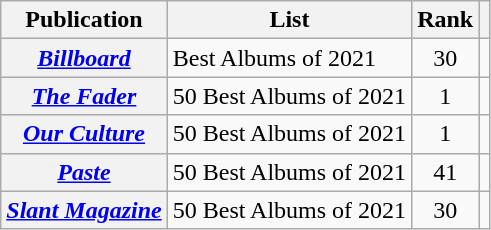<table class="wikitable sortable plainrowheaders">
<tr>
<th scope="col">Publication</th>
<th scope="col">List</th>
<th scope="col" data-sort-type="number">Rank</th>
<th scope="col" class="unsortable"></th>
</tr>
<tr>
<th scope="row"><em><a href='#'>Billboard</a></em></th>
<td>Best Albums of 2021</td>
<td style="text-align:center;">30</td>
<td style="text-align:center;"></td>
</tr>
<tr>
<th scope="row"><em><a href='#'>The Fader</a></em></th>
<td>50 Best Albums of 2021</td>
<td style="text-align:center;">1</td>
<td style="text-align:center;"></td>
</tr>
<tr>
<th scope="row"><em><a href='#'>Our Culture</a></em></th>
<td>50 Best Albums of 2021</td>
<td style="text-align:center;">1</td>
<td style="text-align:center;"></td>
</tr>
<tr>
<th scope="row"><em><a href='#'>Paste</a></em></th>
<td>50 Best Albums of 2021</td>
<td style="text-align:center;">41</td>
<td style="text-align:center;"></td>
</tr>
<tr>
<th scope="row"><em><a href='#'>Slant Magazine</a></em></th>
<td>50 Best Albums of 2021</td>
<td style="text-align:center;">30</td>
<td style="text-align:center;"></td>
</tr>
</table>
